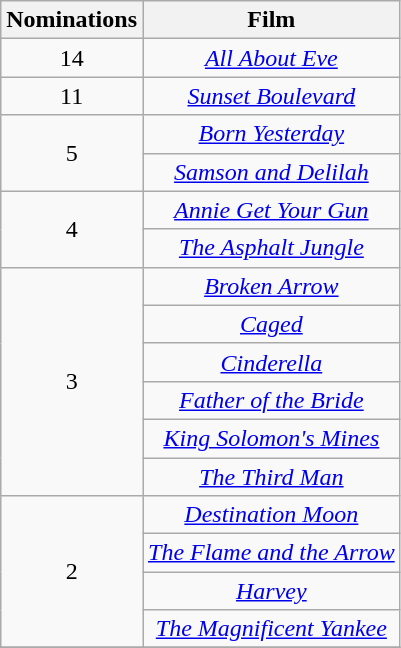<table class="wikitable" rowspan="2" style="text-align:center;">
<tr>
<th scope="col" style="width:55px;">Nominations</th>
<th scope="col" style="text-align:center;">Film</th>
</tr>
<tr>
<td rowspan="1" style="text-align:center">14</td>
<td><em><a href='#'>All About Eve</a></em></td>
</tr>
<tr>
<td rowspan="1" style="text-align:center">11</td>
<td><em><a href='#'>Sunset Boulevard</a></em></td>
</tr>
<tr>
<td rowspan="2" style="text-align:center">5</td>
<td><em><a href='#'>Born Yesterday</a></em></td>
</tr>
<tr>
<td><em><a href='#'>Samson and Delilah</a></em></td>
</tr>
<tr>
<td rowspan="2" style="text-align:center">4</td>
<td><em><a href='#'>Annie Get Your Gun</a></em></td>
</tr>
<tr>
<td><em><a href='#'>The Asphalt Jungle</a></em></td>
</tr>
<tr>
<td rowspan="6" style="text-align:center">3</td>
<td><em><a href='#'>Broken Arrow</a></em></td>
</tr>
<tr>
<td><em><a href='#'>Caged</a></em></td>
</tr>
<tr>
<td><em><a href='#'>Cinderella</a></em></td>
</tr>
<tr>
<td><em><a href='#'>Father of the Bride</a></em></td>
</tr>
<tr>
<td><em><a href='#'>King Solomon's Mines</a></em></td>
</tr>
<tr>
<td><em><a href='#'>The Third Man</a></em></td>
</tr>
<tr>
<td rowspan="4" style="text-align:center">2</td>
<td><em><a href='#'>Destination Moon</a></em></td>
</tr>
<tr>
<td><em><a href='#'>The Flame and the Arrow</a></em></td>
</tr>
<tr>
<td><em><a href='#'>Harvey</a></em></td>
</tr>
<tr>
<td><em><a href='#'>The Magnificent Yankee</a></em></td>
</tr>
<tr>
</tr>
</table>
